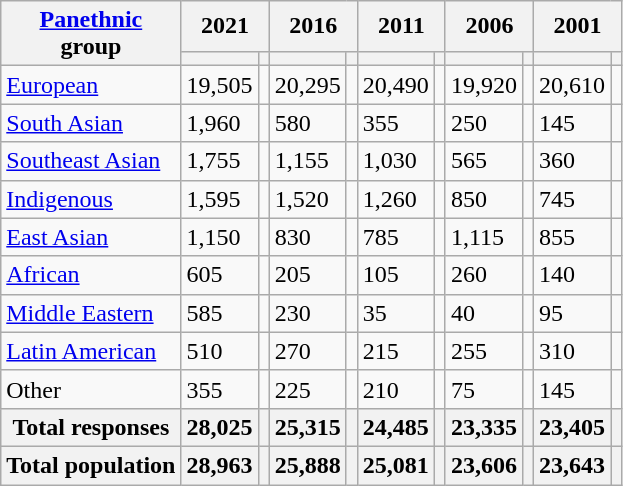<table class="wikitable collapsible sortable">
<tr>
<th rowspan="2"><a href='#'>Panethnic</a><br>group</th>
<th colspan="2">2021</th>
<th colspan="2">2016</th>
<th colspan="2">2011</th>
<th colspan="2">2006</th>
<th colspan="2">2001</th>
</tr>
<tr>
<th><a href='#'></a></th>
<th></th>
<th></th>
<th></th>
<th></th>
<th></th>
<th></th>
<th></th>
<th></th>
<th></th>
</tr>
<tr>
<td><a href='#'>European</a></td>
<td>19,505</td>
<td></td>
<td>20,295</td>
<td></td>
<td>20,490</td>
<td></td>
<td>19,920</td>
<td></td>
<td>20,610</td>
<td></td>
</tr>
<tr>
<td><a href='#'>South Asian</a></td>
<td>1,960</td>
<td></td>
<td>580</td>
<td></td>
<td>355</td>
<td></td>
<td>250</td>
<td></td>
<td>145</td>
<td></td>
</tr>
<tr>
<td><a href='#'>Southeast Asian</a></td>
<td>1,755</td>
<td></td>
<td>1,155</td>
<td></td>
<td>1,030</td>
<td></td>
<td>565</td>
<td></td>
<td>360</td>
<td></td>
</tr>
<tr>
<td><a href='#'>Indigenous</a></td>
<td>1,595</td>
<td></td>
<td>1,520</td>
<td></td>
<td>1,260</td>
<td></td>
<td>850</td>
<td></td>
<td>745</td>
<td></td>
</tr>
<tr>
<td><a href='#'>East Asian</a></td>
<td>1,150</td>
<td></td>
<td>830</td>
<td></td>
<td>785</td>
<td></td>
<td>1,115</td>
<td></td>
<td>855</td>
<td></td>
</tr>
<tr>
<td><a href='#'>African</a></td>
<td>605</td>
<td></td>
<td>205</td>
<td></td>
<td>105</td>
<td></td>
<td>260</td>
<td></td>
<td>140</td>
<td></td>
</tr>
<tr>
<td><a href='#'>Middle Eastern</a></td>
<td>585</td>
<td></td>
<td>230</td>
<td></td>
<td>35</td>
<td></td>
<td>40</td>
<td></td>
<td>95</td>
<td></td>
</tr>
<tr>
<td><a href='#'>Latin American</a></td>
<td>510</td>
<td></td>
<td>270</td>
<td></td>
<td>215</td>
<td></td>
<td>255</td>
<td></td>
<td>310</td>
<td></td>
</tr>
<tr>
<td>Other</td>
<td>355</td>
<td></td>
<td>225</td>
<td></td>
<td>210</td>
<td></td>
<td>75</td>
<td></td>
<td>145</td>
<td></td>
</tr>
<tr>
<th>Total responses</th>
<th>28,025</th>
<th></th>
<th>25,315</th>
<th></th>
<th>24,485</th>
<th></th>
<th>23,335</th>
<th></th>
<th>23,405</th>
<th></th>
</tr>
<tr>
<th>Total population</th>
<th>28,963</th>
<th></th>
<th>25,888</th>
<th></th>
<th>25,081</th>
<th></th>
<th>23,606</th>
<th></th>
<th>23,643</th>
<th></th>
</tr>
</table>
